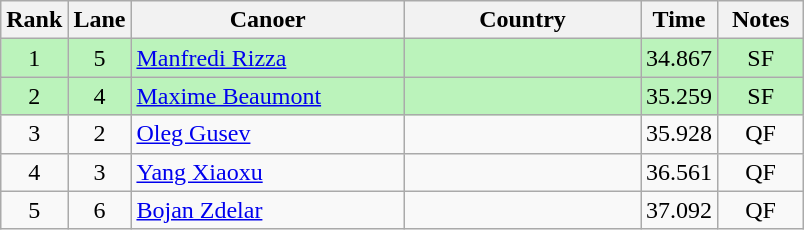<table class="wikitable" style="text-align:center;">
<tr>
<th width=30>Rank</th>
<th width=30>Lane</th>
<th width=175>Canoer</th>
<th width=150>Country</th>
<th width=30>Time</th>
<th width=50>Notes</th>
</tr>
<tr bgcolor=bbf3bb>
<td>1</td>
<td>5</td>
<td align=left><a href='#'>Manfredi Rizza</a></td>
<td align=left></td>
<td>34.867</td>
<td>SF</td>
</tr>
<tr bgcolor=bbf3bb>
<td>2</td>
<td>4</td>
<td align=left><a href='#'>Maxime Beaumont</a></td>
<td align=left></td>
<td>35.259</td>
<td>SF</td>
</tr>
<tr>
<td>3</td>
<td>2</td>
<td align=left><a href='#'>Oleg Gusev</a></td>
<td align=left></td>
<td>35.928</td>
<td>QF</td>
</tr>
<tr>
<td>4</td>
<td>3</td>
<td align=left><a href='#'>Yang Xiaoxu</a></td>
<td align=left></td>
<td>36.561</td>
<td>QF</td>
</tr>
<tr>
<td>5</td>
<td>6</td>
<td align=left><a href='#'>Bojan Zdelar</a></td>
<td align=left></td>
<td>37.092</td>
<td>QF</td>
</tr>
</table>
